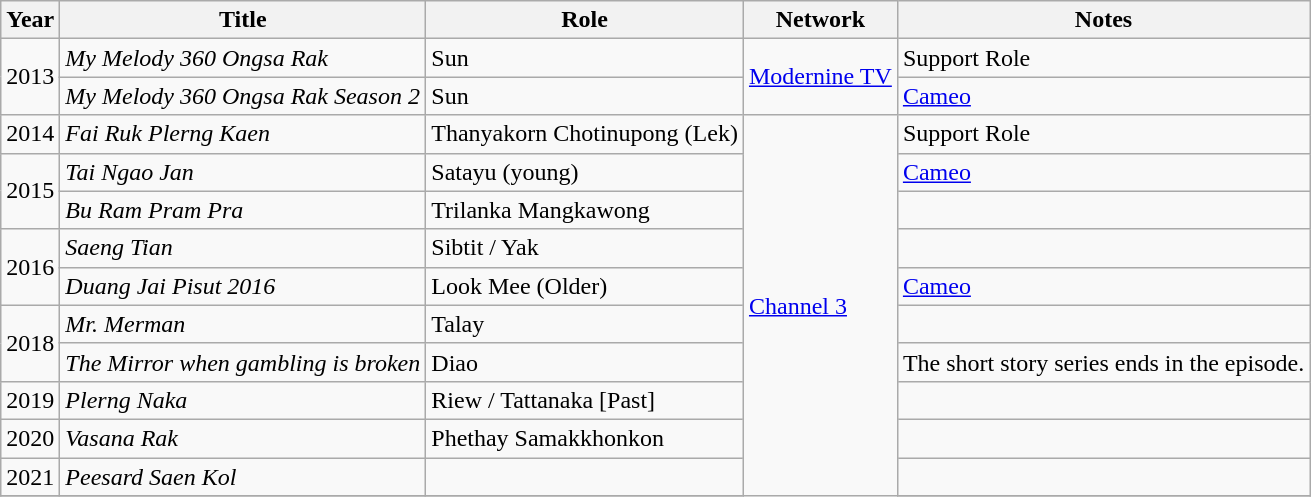<table class="wikitable sortable">
<tr>
<th>Year</th>
<th>Title</th>
<th>Role</th>
<th>Network</th>
<th class="unsortable">Notes</th>
</tr>
<tr>
<td rowspan="2">2013</td>
<td><em>My Melody 360 Ongsa Rak </em></td>
<td>Sun</td>
<td rowspan="2"><a href='#'>Modernine TV</a></td>
<td>Support Role</td>
</tr>
<tr>
<td><em>My Melody 360 Ongsa Rak Season 2</em></td>
<td>Sun</td>
<td><a href='#'>Cameo</a></td>
</tr>
<tr>
<td rowspan="1">2014</td>
<td><em>Fai Ruk Plerng Kaen </em></td>
<td>Thanyakorn Chotinupong (Lek)</td>
<td rowspan="12"><a href='#'>Channel 3</a></td>
<td>Support Role</td>
</tr>
<tr>
<td rowspan="2">2015</td>
<td><em>Tai Ngao Jan </em></td>
<td>Satayu (young)</td>
<td><a href='#'>Cameo</a></td>
</tr>
<tr>
<td><em>Bu Ram Pram Pra </em></td>
<td>Trilanka Mangkawong</td>
<td></td>
</tr>
<tr>
<td rowspan="2">2016</td>
<td><em>Saeng Tian </em></td>
<td>Sibtit / Yak</td>
<td></td>
</tr>
<tr>
<td><em>Duang Jai Pisut 2016 </em></td>
<td>Look Mee (Older)</td>
<td><a href='#'>Cameo</a></td>
</tr>
<tr>
<td rowspan="2">2018</td>
<td><em> Mr. Merman  </em></td>
<td>Talay</td>
<td></td>
</tr>
<tr>
<td><em> The Mirror when gambling is broken</em></td>
<td>Diao</td>
<td>The short story series ends in the episode.</td>
</tr>
<tr>
<td rowspan="1">2019</td>
<td><em> Plerng Naka  </em></td>
<td>Riew / Tattanaka [Past]</td>
<td></td>
</tr>
<tr>
<td rowspan="1">2020</td>
<td><em>Vasana Rak	 </em></td>
<td>Phethay Samakkhonkon</td>
<td></td>
</tr>
<tr>
<td rowspan="1">2021</td>
<td><em> Peesard Saen Kol </em></td>
<td></td>
<td></td>
</tr>
<tr>
</tr>
</table>
